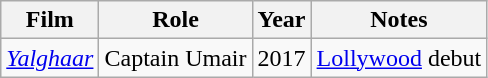<table class="wikitable">
<tr>
<th>Film</th>
<th>Role</th>
<th>Year</th>
<th>Notes</th>
</tr>
<tr>
<td><em><a href='#'>Yalghaar</a></em></td>
<td>Captain Umair</td>
<td>2017</td>
<td><a href='#'>Lollywood</a> debut</td>
</tr>
</table>
